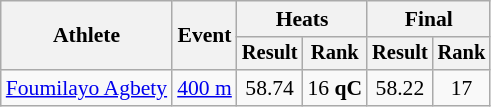<table class="wikitable" style="font-size:90%">
<tr>
<th rowspan=2>Athlete</th>
<th rowspan=2>Event</th>
<th colspan=2>Heats</th>
<th colspan=2>Final</th>
</tr>
<tr style="font-size:95%">
<th>Result</th>
<th>Rank</th>
<th>Result</th>
<th>Rank</th>
</tr>
<tr align=center>
<td align=left><a href='#'>Foumilayo Agbety</a></td>
<td align=left><a href='#'>400 m</a></td>
<td>58.74</td>
<td>16 <strong>qC</strong></td>
<td>58.22</td>
<td>17</td>
</tr>
</table>
